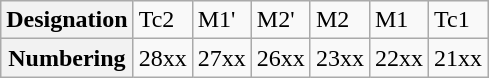<table class="wikitable">
<tr>
<th>Designation</th>
<td>Tc2</td>
<td>M1'</td>
<td>M2'</td>
<td>M2</td>
<td>M1</td>
<td>Tc1</td>
</tr>
<tr>
<th>Numbering</th>
<td>28xx</td>
<td>27xx</td>
<td>26xx</td>
<td>23xx</td>
<td>22xx</td>
<td>21xx</td>
</tr>
</table>
